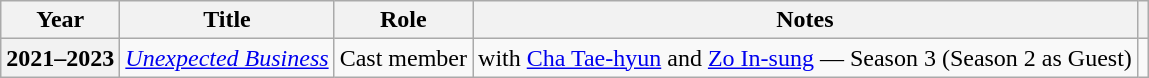<table class="wikitable sortable plainrowheaders">
<tr>
<th scope="col">Year</th>
<th scope="col">Title</th>
<th scope="col">Role</th>
<th scope="col" class="unsortable">Notes</th>
<th scope="col" class="unsortable"></th>
</tr>
<tr>
<th scope="row">2021–2023</th>
<td><em><a href='#'>Unexpected Business</a></em></td>
<td rowspan="1">Cast member</td>
<td>with <a href='#'>Cha Tae-hyun</a> and <a href='#'>Zo In-sung</a> — Season 3 (Season 2 as Guest)</td>
<td></td>
</tr>
</table>
